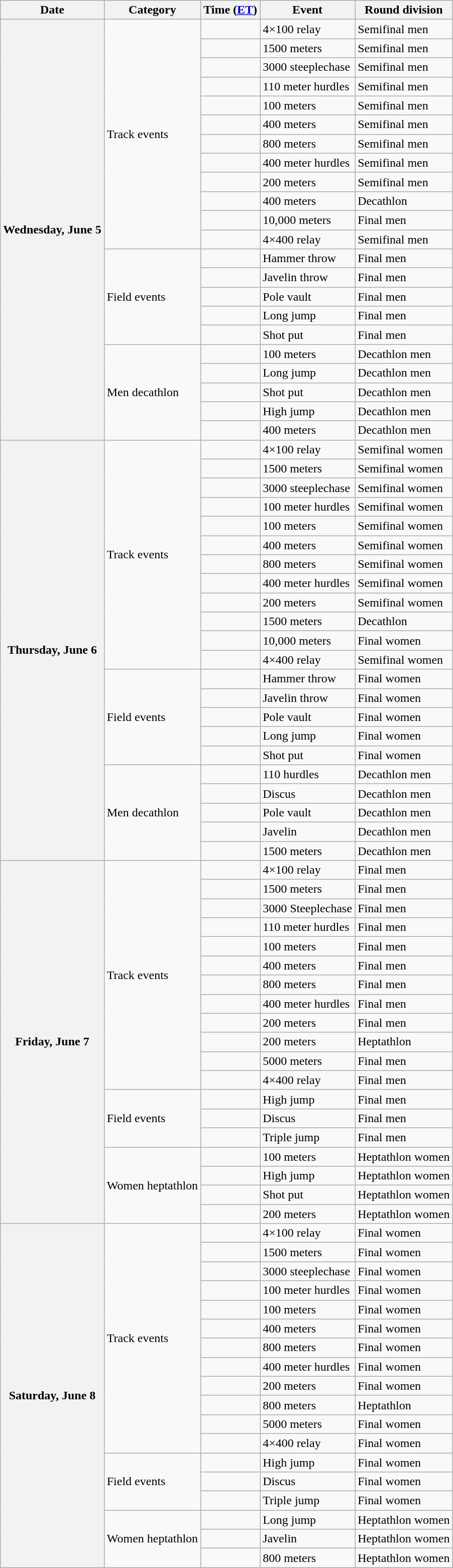<table class="wikitable plainrowheaders sortable">
<tr>
<th scope="col">Date</th>
<th scope="col">Category</th>
<th scope="col">Time (<a href='#'>ET</a>)</th>
<th scope="col">Event</th>
<th scope="col">Round division</th>
</tr>
<tr>
<th scope="row" rowspan="22">Wednesday, June 5</th>
<td rowspan="12">Track events</td>
<td></td>
<td>4×100 relay</td>
<td>Semifinal men</td>
</tr>
<tr>
<td></td>
<td>1500 meters</td>
<td>Semifinal men</td>
</tr>
<tr>
<td></td>
<td>3000 steeplechase</td>
<td>Semifinal men</td>
</tr>
<tr>
<td></td>
<td>110 meter hurdles</td>
<td>Semifinal men</td>
</tr>
<tr>
<td></td>
<td>100 meters</td>
<td>Semifinal men</td>
</tr>
<tr>
<td></td>
<td>400 meters</td>
<td>Semifinal men</td>
</tr>
<tr>
<td></td>
<td>800 meters</td>
<td>Semifinal men</td>
</tr>
<tr>
<td></td>
<td>400 meter hurdles</td>
<td>Semifinal men</td>
</tr>
<tr>
<td></td>
<td>200 meters</td>
<td>Semifinal men</td>
</tr>
<tr>
<td></td>
<td>400 meters</td>
<td>Decathlon</td>
</tr>
<tr>
<td></td>
<td>10,000 meters</td>
<td>Final men</td>
</tr>
<tr>
<td></td>
<td>4×400 relay</td>
<td>Semifinal men</td>
</tr>
<tr>
<td rowspan="5">Field events</td>
<td></td>
<td>Hammer throw</td>
<td>Final men</td>
</tr>
<tr>
<td></td>
<td>Javelin throw</td>
<td>Final men</td>
</tr>
<tr>
<td></td>
<td>Pole vault</td>
<td>Final men</td>
</tr>
<tr>
<td></td>
<td>Long jump</td>
<td>Final men</td>
</tr>
<tr>
<td></td>
<td>Shot put</td>
<td>Final men</td>
</tr>
<tr>
<td rowspan="5">Men decathlon</td>
<td></td>
<td>100 meters</td>
<td>Decathlon men</td>
</tr>
<tr>
<td></td>
<td>Long jump</td>
<td>Decathlon men</td>
</tr>
<tr>
<td></td>
<td>Shot put</td>
<td>Decathlon men</td>
</tr>
<tr>
<td></td>
<td>High jump</td>
<td>Decathlon men</td>
</tr>
<tr>
<td></td>
<td>400 meters</td>
<td>Decathlon men</td>
</tr>
<tr>
<th scope="row" rowspan="22">Thursday, June 6</th>
<td rowspan="12">Track events</td>
<td></td>
<td>4×100 relay</td>
<td>Semifinal women</td>
</tr>
<tr>
<td></td>
<td>1500 meters</td>
<td>Semifinal women</td>
</tr>
<tr>
<td></td>
<td>3000 steeplechase</td>
<td>Semifinal women</td>
</tr>
<tr>
<td></td>
<td>100 meter hurdles</td>
<td>Semifinal women</td>
</tr>
<tr>
<td></td>
<td>100 meters</td>
<td>Semifinal women</td>
</tr>
<tr>
<td></td>
<td>400 meters</td>
<td>Semifinal women</td>
</tr>
<tr>
<td></td>
<td>800 meters</td>
<td>Semifinal women</td>
</tr>
<tr>
<td></td>
<td>400 meter hurdles</td>
<td>Semifinal women</td>
</tr>
<tr>
<td></td>
<td>200 meters</td>
<td>Semifinal women</td>
</tr>
<tr>
<td></td>
<td>1500 meters</td>
<td>Decathlon</td>
</tr>
<tr>
<td></td>
<td>10,000 meters</td>
<td>Final women</td>
</tr>
<tr>
<td></td>
<td>4×400 relay</td>
<td>Semifinal women</td>
</tr>
<tr>
<td rowspan="5">Field events</td>
<td></td>
<td>Hammer throw</td>
<td>Final women</td>
</tr>
<tr>
<td></td>
<td>Javelin throw</td>
<td>Final women</td>
</tr>
<tr>
<td></td>
<td>Pole vault</td>
<td>Final women</td>
</tr>
<tr>
<td></td>
<td>Long jump</td>
<td>Final women</td>
</tr>
<tr>
<td></td>
<td>Shot put</td>
<td>Final women</td>
</tr>
<tr>
<td rowspan="5">Men decathlon</td>
<td></td>
<td>110 hurdles</td>
<td>Decathlon men</td>
</tr>
<tr>
<td></td>
<td>Discus</td>
<td>Decathlon men</td>
</tr>
<tr>
<td></td>
<td>Pole vault</td>
<td>Decathlon men</td>
</tr>
<tr>
<td></td>
<td>Javelin</td>
<td>Decathlon men</td>
</tr>
<tr>
<td></td>
<td>1500 meters</td>
<td>Decathlon men</td>
</tr>
<tr>
<th scope="row" rowspan="19">Friday, June 7</th>
<td rowspan="12">Track events</td>
<td></td>
<td>4×100 relay</td>
<td>Final men</td>
</tr>
<tr>
<td></td>
<td>1500 meters</td>
<td>Final men</td>
</tr>
<tr>
<td></td>
<td>3000 Steeplechase</td>
<td>Final men</td>
</tr>
<tr>
<td></td>
<td>110 meter hurdles</td>
<td>Final men</td>
</tr>
<tr>
<td></td>
<td>100 meters</td>
<td>Final men</td>
</tr>
<tr>
<td></td>
<td>400 meters</td>
<td>Final men</td>
</tr>
<tr>
<td></td>
<td>800 meters</td>
<td>Final men</td>
</tr>
<tr>
<td></td>
<td>400 meter hurdles</td>
<td>Final men</td>
</tr>
<tr>
<td></td>
<td>200 meters</td>
<td>Final men</td>
</tr>
<tr>
<td></td>
<td>200 meters</td>
<td>Heptathlon</td>
</tr>
<tr>
<td></td>
<td>5000 meters</td>
<td>Final men</td>
</tr>
<tr>
<td></td>
<td>4×400 relay</td>
<td>Final men</td>
</tr>
<tr>
<td rowspan="3">Field events</td>
<td></td>
<td>High jump</td>
<td>Final men</td>
</tr>
<tr>
<td></td>
<td>Discus</td>
<td>Final men</td>
</tr>
<tr>
<td></td>
<td>Triple jump</td>
<td>Final men</td>
</tr>
<tr>
<td rowspan="4">Women heptathlon</td>
<td></td>
<td>100 meters</td>
<td>Heptathlon women</td>
</tr>
<tr>
<td></td>
<td>High jump</td>
<td>Heptathlon women</td>
</tr>
<tr>
<td></td>
<td>Shot put</td>
<td>Heptathlon women</td>
</tr>
<tr>
<td></td>
<td>200 meters</td>
<td>Heptathlon women</td>
</tr>
<tr>
<th scope="row" rowspan="18">Saturday, June 8</th>
<td rowspan="12">Track events</td>
<td></td>
<td>4×100 relay</td>
<td>Final women</td>
</tr>
<tr>
<td></td>
<td>1500 meters</td>
<td>Final women</td>
</tr>
<tr>
<td></td>
<td>3000 steeplechase</td>
<td>Final women</td>
</tr>
<tr>
<td></td>
<td>100 meter hurdles</td>
<td>Final women</td>
</tr>
<tr>
<td></td>
<td>100 meters</td>
<td>Final women</td>
</tr>
<tr>
<td></td>
<td>400 meters</td>
<td>Final women</td>
</tr>
<tr>
<td></td>
<td>800 meters</td>
<td>Final women</td>
</tr>
<tr>
<td></td>
<td>400 meter hurdles</td>
<td>Final women</td>
</tr>
<tr>
<td></td>
<td>200 meters</td>
<td>Final women</td>
</tr>
<tr>
<td></td>
<td>800 meters</td>
<td>Heptathlon</td>
</tr>
<tr>
<td></td>
<td>5000 meters</td>
<td>Final women</td>
</tr>
<tr>
<td></td>
<td>4×400 relay</td>
<td>Final women</td>
</tr>
<tr>
<td rowspan="3">Field events</td>
<td></td>
<td>High jump</td>
<td>Final women</td>
</tr>
<tr>
<td></td>
<td>Discus</td>
<td>Final women</td>
</tr>
<tr>
<td></td>
<td>Triple jump</td>
<td>Final women</td>
</tr>
<tr>
<td rowspan="3">Women heptathlon</td>
<td></td>
<td>Long jump</td>
<td>Heptathlon women</td>
</tr>
<tr>
<td></td>
<td>Javelin</td>
<td>Heptathlon women</td>
</tr>
<tr>
<td></td>
<td>800 meters</td>
<td>Heptathlon women</td>
</tr>
</table>
